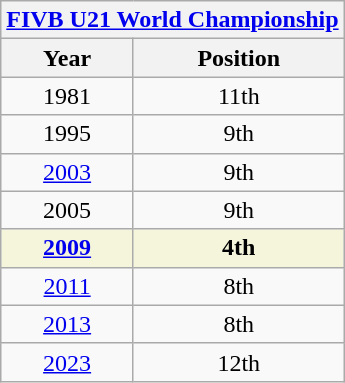<table class="wikitable" style="text-align:center;">
<tr>
<th colspan=9;"><strong><a href='#'>FIVB U21 World Championship</a></strong></th>
</tr>
<tr>
<th>Year</th>
<th>Position</th>
</tr>
<tr>
<td> 1981</td>
<td>11th</td>
</tr>
<tr>
<td> 1995</td>
<td>9th</td>
</tr>
<tr>
<td> <a href='#'>2003</a></td>
<td>9th</td>
</tr>
<tr>
<td> 2005</td>
<td>9th</td>
</tr>
<tr bgcolor=beige>
<td> <strong><a href='#'>2009</a></strong></td>
<td><strong>4th</strong></td>
</tr>
<tr>
<td> <a href='#'>2011</a></td>
<td>8th</td>
</tr>
<tr>
<td> <a href='#'>2013</a></td>
<td>8th</td>
</tr>
<tr>
<td> <a href='#'>2023</a></td>
<td>12th</td>
</tr>
</table>
